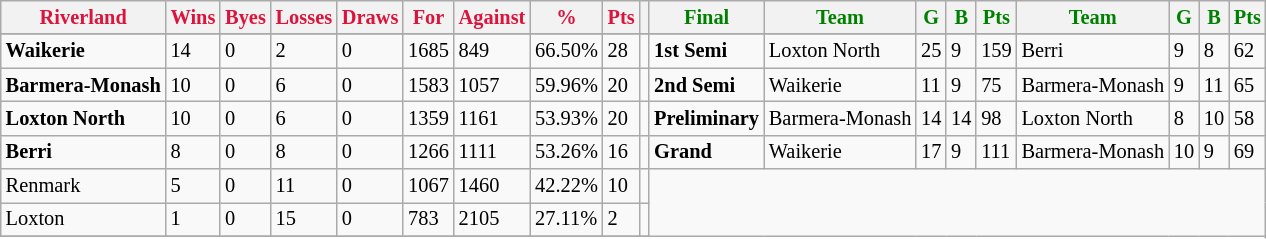<table style="font-size: 85%; text-align: left;" class="wikitable">
<tr>
<th style="color:crimson">Riverland</th>
<th style="color:crimson">Wins</th>
<th style="color:crimson">Byes</th>
<th style="color:crimson">Losses</th>
<th style="color:crimson">Draws</th>
<th style="color:crimson">For</th>
<th style="color:crimson">Against</th>
<th style="color:crimson">%</th>
<th style="color:crimson">Pts</th>
<th></th>
<th style="color:green">Final</th>
<th style="color:green">Team</th>
<th style="color:green">G</th>
<th style="color:green">B</th>
<th style="color:green">Pts</th>
<th style="color:green">Team</th>
<th style="color:green">G</th>
<th style="color:green">B</th>
<th style="color:green">Pts</th>
</tr>
<tr>
</tr>
<tr>
</tr>
<tr>
<td><strong>Waikerie</strong></td>
<td>14</td>
<td>0</td>
<td>2</td>
<td>0</td>
<td>1685</td>
<td>849</td>
<td>66.50%</td>
<td>28</td>
<td></td>
<td><strong>1st Semi</strong></td>
<td>Loxton North</td>
<td>25</td>
<td>9</td>
<td>159</td>
<td>Berri</td>
<td>9</td>
<td>8</td>
<td>62</td>
</tr>
<tr>
<td><strong>Barmera-Monash</strong></td>
<td>10</td>
<td>0</td>
<td>6</td>
<td>0</td>
<td>1583</td>
<td>1057</td>
<td>59.96%</td>
<td>20</td>
<td></td>
<td><strong>2nd Semi</strong></td>
<td>Waikerie</td>
<td>11</td>
<td>9</td>
<td>75</td>
<td>Barmera-Monash</td>
<td>9</td>
<td>11</td>
<td>65</td>
</tr>
<tr>
<td><strong>Loxton North</strong></td>
<td>10</td>
<td>0</td>
<td>6</td>
<td>0</td>
<td>1359</td>
<td>1161</td>
<td>53.93%</td>
<td>20</td>
<td></td>
<td><strong>Preliminary</strong></td>
<td>Barmera-Monash</td>
<td>14</td>
<td>14</td>
<td>98</td>
<td>Loxton North</td>
<td>8</td>
<td>10</td>
<td>58</td>
</tr>
<tr>
<td><strong>Berri</strong></td>
<td>8</td>
<td>0</td>
<td>8</td>
<td>0</td>
<td>1266</td>
<td>1111</td>
<td>53.26%</td>
<td>16</td>
<td></td>
<td><strong>Grand</strong></td>
<td>Waikerie</td>
<td>17</td>
<td>9</td>
<td>111</td>
<td>Barmera-Monash</td>
<td>10</td>
<td>9</td>
<td>69</td>
</tr>
<tr>
<td>Renmark</td>
<td>5</td>
<td>0</td>
<td>11</td>
<td>0</td>
<td>1067</td>
<td>1460</td>
<td>42.22%</td>
<td>10</td>
<td></td>
</tr>
<tr>
<td>Loxton</td>
<td>1</td>
<td>0</td>
<td>15</td>
<td>0</td>
<td>783</td>
<td>2105</td>
<td>27.11%</td>
<td>2</td>
<td></td>
</tr>
<tr>
</tr>
</table>
